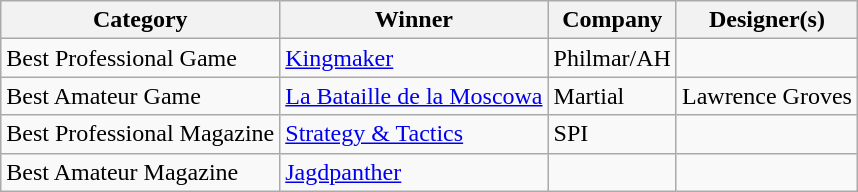<table class="wikitable">
<tr>
<th>Category</th>
<th>Winner</th>
<th>Company</th>
<th>Designer(s)</th>
</tr>
<tr>
<td>Best Professional Game</td>
<td><a href='#'>Kingmaker</a></td>
<td>Philmar/AH</td>
<td></td>
</tr>
<tr>
<td>Best Amateur Game</td>
<td><a href='#'>La Bataille de la Moscowa</a></td>
<td>Martial</td>
<td>Lawrence Groves</td>
</tr>
<tr>
<td>Best Professional Magazine</td>
<td><a href='#'>Strategy & Tactics</a></td>
<td>SPI</td>
<td></td>
</tr>
<tr>
<td>Best Amateur Magazine</td>
<td><a href='#'>Jagdpanther</a></td>
<td></td>
<td></td>
</tr>
</table>
